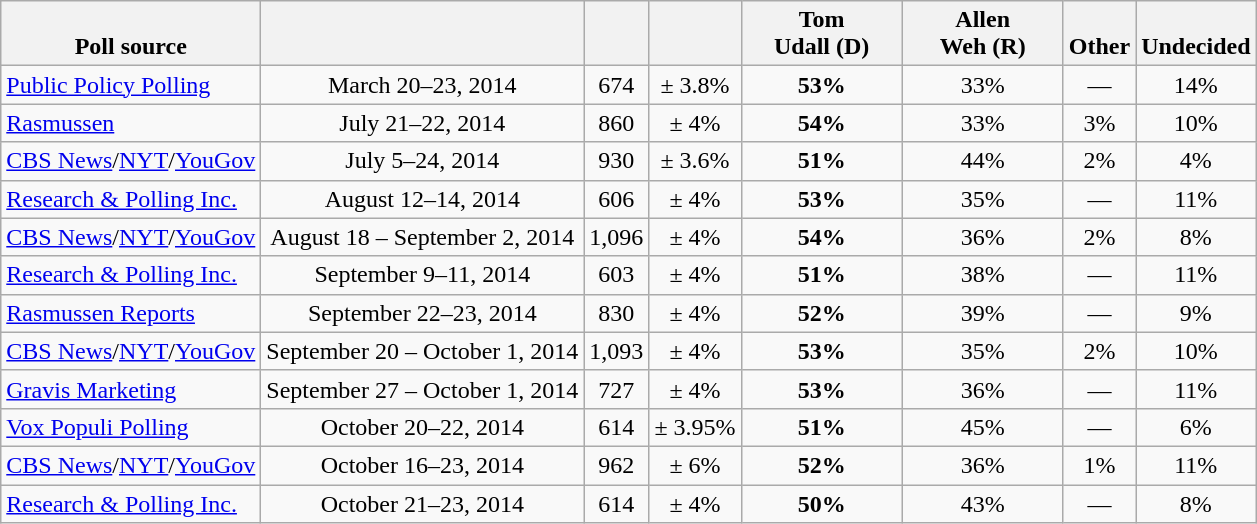<table class="wikitable" style="text-align:center">
<tr valign= bottom>
<th>Poll source</th>
<th></th>
<th></th>
<th></th>
<th style="width:100px;">Tom<br>Udall (D)</th>
<th style="width:100px;">Allen<br>Weh (R)</th>
<th>Other</th>
<th>Undecided</th>
</tr>
<tr>
<td align=left><a href='#'>Public Policy Polling</a></td>
<td>March 20–23, 2014</td>
<td>674</td>
<td>± 3.8%</td>
<td><strong>53%</strong></td>
<td>33%</td>
<td>—</td>
<td>14%</td>
</tr>
<tr>
<td align=left><a href='#'>Rasmussen</a></td>
<td>July 21–22, 2014</td>
<td>860</td>
<td>± 4%</td>
<td><strong>54%</strong></td>
<td>33%</td>
<td>3%</td>
<td>10%</td>
</tr>
<tr>
<td align=left><a href='#'>CBS News</a>/<a href='#'>NYT</a>/<a href='#'>YouGov</a></td>
<td>July 5–24, 2014</td>
<td>930</td>
<td>± 3.6%</td>
<td><strong>51%</strong></td>
<td>44%</td>
<td>2%</td>
<td>4%</td>
</tr>
<tr>
<td align=left><a href='#'>Research & Polling Inc.</a></td>
<td>August 12–14, 2014</td>
<td>606</td>
<td>± 4%</td>
<td><strong>53%</strong></td>
<td>35%</td>
<td>—</td>
<td>11%</td>
</tr>
<tr>
<td align=left><a href='#'>CBS News</a>/<a href='#'>NYT</a>/<a href='#'>YouGov</a></td>
<td>August 18 – September 2, 2014</td>
<td>1,096</td>
<td>± 4%</td>
<td><strong>54%</strong></td>
<td>36%</td>
<td>2%</td>
<td>8%</td>
</tr>
<tr>
<td align=left><a href='#'>Research & Polling Inc.</a></td>
<td>September 9–11, 2014</td>
<td>603</td>
<td>± 4%</td>
<td><strong>51%</strong></td>
<td>38%</td>
<td>—</td>
<td>11%</td>
</tr>
<tr>
<td align=left><a href='#'>Rasmussen Reports</a></td>
<td>September 22–23, 2014</td>
<td>830</td>
<td>± 4%</td>
<td><strong>52%</strong></td>
<td>39%</td>
<td>—</td>
<td>9%</td>
</tr>
<tr>
<td align=left><a href='#'>CBS News</a>/<a href='#'>NYT</a>/<a href='#'>YouGov</a></td>
<td>September 20 – October 1, 2014</td>
<td>1,093</td>
<td>± 4%</td>
<td><strong>53%</strong></td>
<td>35%</td>
<td>2%</td>
<td>10%</td>
</tr>
<tr>
<td align=left><a href='#'>Gravis Marketing</a></td>
<td>September 27 – October 1, 2014</td>
<td>727</td>
<td>± 4%</td>
<td><strong>53%</strong></td>
<td>36%</td>
<td>—</td>
<td>11%</td>
</tr>
<tr>
<td align=left><a href='#'>Vox Populi Polling</a></td>
<td>October 20–22, 2014</td>
<td>614</td>
<td>± 3.95%</td>
<td><strong>51%</strong></td>
<td>45%</td>
<td>—</td>
<td>6%</td>
</tr>
<tr>
<td align=left><a href='#'>CBS News</a>/<a href='#'>NYT</a>/<a href='#'>YouGov</a></td>
<td>October 16–23, 2014</td>
<td>962</td>
<td>± 6%</td>
<td><strong>52%</strong></td>
<td>36%</td>
<td>1%</td>
<td>11%</td>
</tr>
<tr>
<td align=left><a href='#'>Research & Polling Inc.</a></td>
<td>October 21–23, 2014</td>
<td>614</td>
<td>± 4%</td>
<td><strong>50%</strong></td>
<td>43%</td>
<td>—</td>
<td>8%</td>
</tr>
</table>
